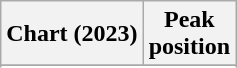<table class="wikitable sortable plainrowheaders" style="text-align:center;">
<tr>
<th scope="col">Chart (2023)</th>
<th scope="col">Peak<br>position</th>
</tr>
<tr>
</tr>
<tr>
</tr>
</table>
